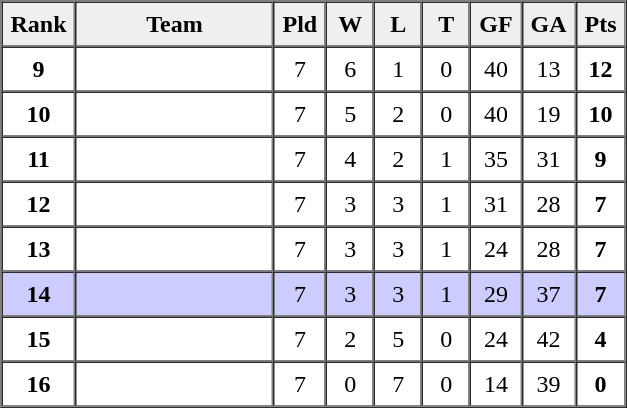<table border=1 cellpadding=5 cellspacing=0>
<tr>
<th bgcolor="#efefef" width="20">Rank</th>
<th bgcolor="#efefef" width="120">Team</th>
<th bgcolor="#efefef" width="20">Pld</th>
<th bgcolor="#efefef" width="20">W</th>
<th bgcolor="#efefef" width="20">L</th>
<th bgcolor="#efefef" width="20">T</th>
<th bgcolor="#efefef" width="20">GF</th>
<th bgcolor="#efefef" width="20">GA</th>
<th bgcolor="#efefef" width="20">Pts</th>
</tr>
<tr align=center>
<td><strong>9</strong></td>
<td align=left></td>
<td>7</td>
<td>6</td>
<td>1</td>
<td>0</td>
<td>40</td>
<td>13</td>
<td><strong>12</strong></td>
</tr>
<tr align=center>
<td><strong>10</strong></td>
<td align=left></td>
<td>7</td>
<td>5</td>
<td>2</td>
<td>0</td>
<td>40</td>
<td>19</td>
<td><strong>10</strong></td>
</tr>
<tr align=center>
<td><strong>11</strong></td>
<td align=left></td>
<td>7</td>
<td>4</td>
<td>2</td>
<td>1</td>
<td>35</td>
<td>31</td>
<td><strong>9</strong></td>
</tr>
<tr align=center>
<td><strong>12</strong></td>
<td align=left></td>
<td>7</td>
<td>3</td>
<td>3</td>
<td>1</td>
<td>31</td>
<td>28</td>
<td><strong>7</strong></td>
</tr>
<tr align=center>
<td><strong>13</strong></td>
<td align=left></td>
<td>7</td>
<td>3</td>
<td>3</td>
<td>1</td>
<td>24</td>
<td>28</td>
<td><strong>7</strong></td>
</tr>
<tr align=center bgcolor="ccccff">
<td><strong>14</strong></td>
<td align=left></td>
<td>7</td>
<td>3</td>
<td>3</td>
<td>1</td>
<td>29</td>
<td>37</td>
<td><strong>7</strong></td>
</tr>
<tr align=center>
<td><strong>15</strong></td>
<td align=left></td>
<td>7</td>
<td>2</td>
<td>5</td>
<td>0</td>
<td>24</td>
<td>42</td>
<td><strong>4</strong></td>
</tr>
<tr align=center>
<td><strong>16</strong></td>
<td align=left></td>
<td>7</td>
<td>0</td>
<td>7</td>
<td>0</td>
<td>14</td>
<td>39</td>
<td><strong>0</strong></td>
</tr>
</table>
